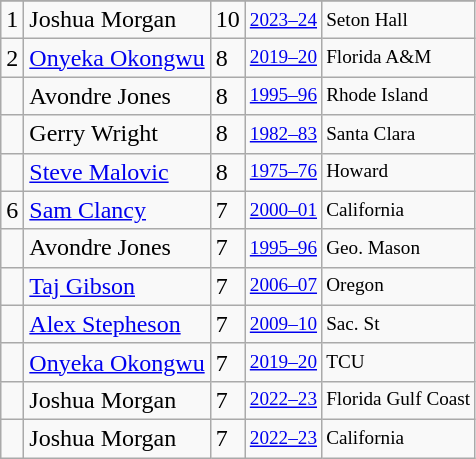<table class="wikitable">
<tr>
</tr>
<tr>
<td>1</td>
<td>Joshua Morgan</td>
<td>10</td>
<td style="font-size:80%;"><a href='#'>2023–24</a></td>
<td style="font-size:80%;">Seton Hall</td>
</tr>
<tr>
<td>2</td>
<td><a href='#'>Onyeka Okongwu</a></td>
<td>8</td>
<td style="font-size:80%;"><a href='#'>2019–20</a></td>
<td style="font-size:80%;">Florida A&M</td>
</tr>
<tr>
<td></td>
<td>Avondre Jones</td>
<td>8</td>
<td style="font-size:80%;"><a href='#'>1995–96</a></td>
<td style="font-size:80%;">Rhode Island</td>
</tr>
<tr>
<td></td>
<td>Gerry Wright</td>
<td>8</td>
<td style="font-size:80%;"><a href='#'>1982–83</a></td>
<td style="font-size:80%;">Santa Clara</td>
</tr>
<tr>
<td></td>
<td><a href='#'>Steve Malovic</a></td>
<td>8</td>
<td style="font-size:80%;"><a href='#'>1975–76</a></td>
<td style="font-size:80%;">Howard</td>
</tr>
<tr>
<td>6</td>
<td><a href='#'>Sam Clancy</a></td>
<td>7</td>
<td style="font-size:80%;"><a href='#'>2000–01</a></td>
<td style="font-size:80%;">California</td>
</tr>
<tr>
<td></td>
<td>Avondre Jones</td>
<td>7</td>
<td style="font-size:80%;"><a href='#'>1995–96</a></td>
<td style="font-size:80%;">Geo. Mason</td>
</tr>
<tr>
<td></td>
<td><a href='#'>Taj Gibson</a></td>
<td>7</td>
<td style="font-size:80%;"><a href='#'>2006–07</a></td>
<td style="font-size:80%;">Oregon</td>
</tr>
<tr>
<td></td>
<td><a href='#'>Alex Stepheson</a></td>
<td>7</td>
<td style="font-size:80%;"><a href='#'>2009–10</a></td>
<td style="font-size:80%;">Sac. St</td>
</tr>
<tr>
<td></td>
<td><a href='#'>Onyeka Okongwu</a></td>
<td>7</td>
<td style="font-size:80%;"><a href='#'>2019–20</a></td>
<td style="font-size:80%;">TCU</td>
</tr>
<tr>
<td></td>
<td>Joshua Morgan</td>
<td>7</td>
<td style="font-size:80%;"><a href='#'>2022–23</a></td>
<td style="font-size:80%;">Florida Gulf Coast</td>
</tr>
<tr>
<td></td>
<td>Joshua Morgan</td>
<td>7</td>
<td style="font-size:80%;"><a href='#'>2022–23</a></td>
<td style="font-size:80%;">California</td>
</tr>
</table>
